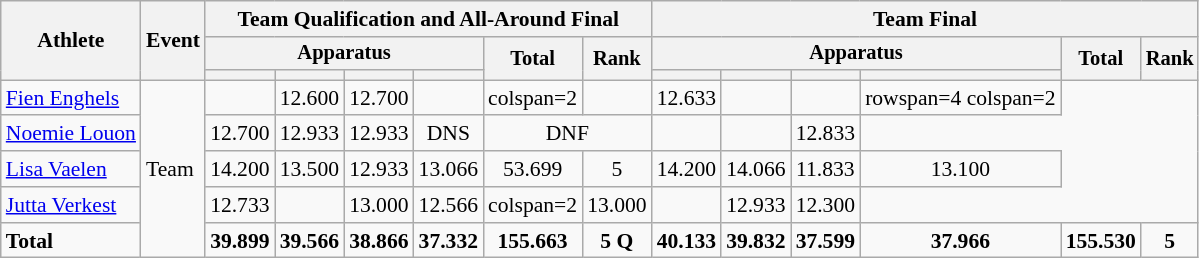<table class="wikitable" style="font-size:90%">
<tr>
<th rowspan=3>Athlete</th>
<th rowspan=3>Event</th>
<th colspan=6>Team Qualification and All-Around Final</th>
<th colspan=6>Team Final</th>
</tr>
<tr style="font-size:95%">
<th colspan=4>Apparatus</th>
<th rowspan=2>Total</th>
<th rowspan=2>Rank</th>
<th colspan=4>Apparatus</th>
<th rowspan=2>Total</th>
<th rowspan=2>Rank</th>
</tr>
<tr style="font-size:95%">
<th></th>
<th></th>
<th></th>
<th></th>
<th></th>
<th></th>
<th></th>
<th></th>
</tr>
<tr align=center>
<td align=left><a href='#'>Fien Enghels</a></td>
<td align=left rowspan=5>Team</td>
<td></td>
<td>12.600</td>
<td>12.700</td>
<td></td>
<td>colspan=2</td>
<td></td>
<td>12.633</td>
<td></td>
<td></td>
<td>rowspan=4 colspan=2</td>
</tr>
<tr align=center>
<td align=left><a href='#'>Noemie Louon</a></td>
<td>12.700</td>
<td>12.933</td>
<td>12.933</td>
<td>DNS</td>
<td colspan=2>DNF</td>
<td></td>
<td></td>
<td>12.833</td>
</tr>
<tr align=center>
<td align=left><a href='#'>Lisa Vaelen</a></td>
<td>14.200</td>
<td>13.500</td>
<td>12.933</td>
<td>13.066</td>
<td>53.699</td>
<td>5</td>
<td>14.200</td>
<td>14.066</td>
<td>11.833</td>
<td>13.100</td>
</tr>
<tr align=center>
<td align=left><a href='#'>Jutta Verkest</a></td>
<td>12.733</td>
<td></td>
<td>13.000</td>
<td>12.566</td>
<td>colspan=2</td>
<td>13.000</td>
<td></td>
<td>12.933</td>
<td>12.300</td>
</tr>
<tr align=center>
<td align=left><strong>Total</strong></td>
<td><strong>39.899</strong></td>
<td><strong>39.566</strong></td>
<td><strong>38.866</strong></td>
<td><strong>37.332</strong></td>
<td><strong>155.663</strong></td>
<td><strong>5 Q</strong></td>
<td><strong>40.133</strong></td>
<td><strong>39.832</strong></td>
<td><strong>37.599</strong></td>
<td><strong>37.966</strong></td>
<td><strong>155.530</strong></td>
<td><strong>5</strong></td>
</tr>
</table>
